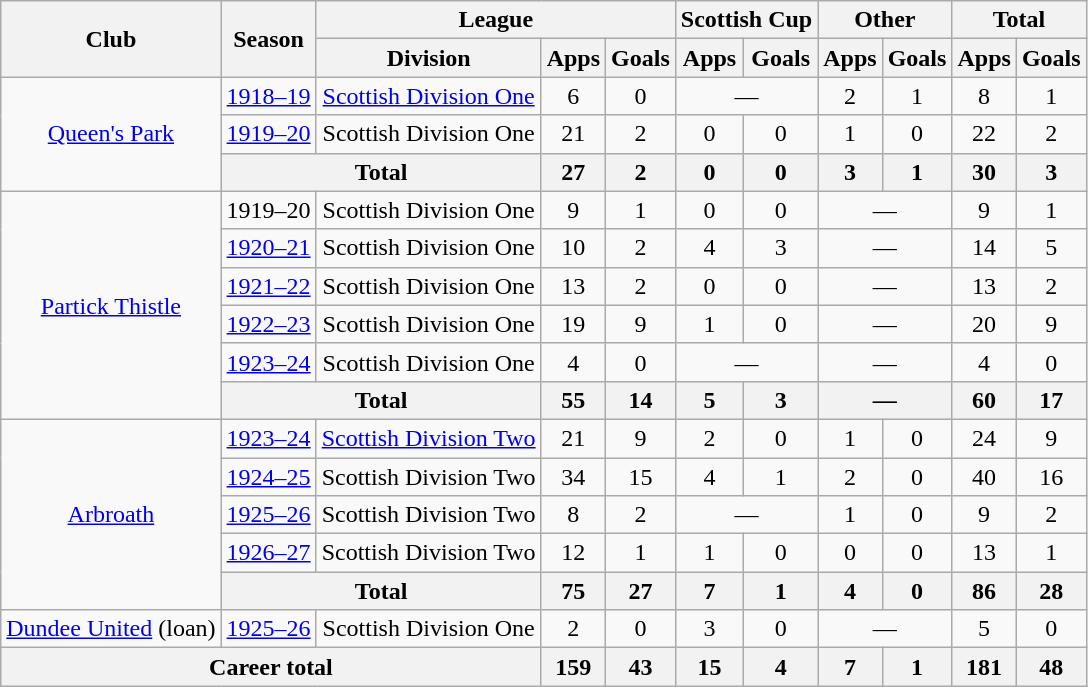<table class="wikitable" style="text-align: center;">
<tr>
<th rowspan="2">Club</th>
<th rowspan="2">Season</th>
<th colspan="3">League</th>
<th colspan="2">Scottish Cup</th>
<th colspan="2">Other</th>
<th colspan="2">Total</th>
</tr>
<tr>
<th>Division</th>
<th>Apps</th>
<th>Goals</th>
<th>Apps</th>
<th>Goals</th>
<th>Apps</th>
<th>Goals</th>
<th>Apps</th>
<th>Goals</th>
</tr>
<tr>
<td rowspan="3"><a href='#'>Queen's Park</a></td>
<td><a href='#'>1918–19</a></td>
<td><a href='#'>Scottish Division One</a></td>
<td>6</td>
<td>0</td>
<td colspan="2">—</td>
<td>2</td>
<td>1</td>
<td>8</td>
<td>1</td>
</tr>
<tr>
<td><a href='#'>1919–20</a></td>
<td>Scottish Division One</td>
<td>21</td>
<td>2</td>
<td>0</td>
<td>0</td>
<td>1</td>
<td>0</td>
<td>22</td>
<td>2</td>
</tr>
<tr>
<th colspan="2">Total</th>
<th>27</th>
<th>2</th>
<th>0</th>
<th>0</th>
<th>3</th>
<th>1</th>
<th>30</th>
<th>3</th>
</tr>
<tr>
<td rowspan="6"><a href='#'>Partick Thistle</a></td>
<td>1919–20</td>
<td>Scottish Division One</td>
<td>9</td>
<td>1</td>
<td>0</td>
<td>0</td>
<td colspan="2">—</td>
<td>9</td>
<td>1</td>
</tr>
<tr>
<td><a href='#'>1920–21</a></td>
<td>Scottish Division One</td>
<td>10</td>
<td>2</td>
<td>4</td>
<td>3</td>
<td colspan="2">—</td>
<td>14</td>
<td>5</td>
</tr>
<tr>
<td><a href='#'>1921–22</a></td>
<td>Scottish Division One</td>
<td>13</td>
<td>2</td>
<td>0</td>
<td>0</td>
<td colspan="2">—</td>
<td>13</td>
<td>2</td>
</tr>
<tr>
<td><a href='#'>1922–23</a></td>
<td>Scottish Division One</td>
<td>19</td>
<td>9</td>
<td>1</td>
<td>0</td>
<td colspan="2">—</td>
<td>20</td>
<td>9</td>
</tr>
<tr>
<td><a href='#'>1923–24</a></td>
<td>Scottish Division One</td>
<td>4</td>
<td>0</td>
<td colspan="2">—</td>
<td colspan="2">—</td>
<td>4</td>
<td>0</td>
</tr>
<tr>
<th colspan="2">Total</th>
<th>55</th>
<th>14</th>
<th>5</th>
<th>3</th>
<th colspan="2">—</th>
<th>60</th>
<th>17</th>
</tr>
<tr>
<td rowspan="5"><a href='#'>Arbroath</a></td>
<td><a href='#'>1923–24</a></td>
<td><a href='#'>Scottish Division Two</a></td>
<td>21</td>
<td>9</td>
<td>2</td>
<td>0</td>
<td>1</td>
<td>0</td>
<td>24</td>
<td>9</td>
</tr>
<tr>
<td><a href='#'>1924–25</a></td>
<td>Scottish Division Two</td>
<td>34</td>
<td>15</td>
<td>4</td>
<td>1</td>
<td>2</td>
<td>0</td>
<td>40</td>
<td>16</td>
</tr>
<tr>
<td><a href='#'>1925–26</a></td>
<td>Scottish Division Two</td>
<td>8</td>
<td>2</td>
<td colspan="2">—</td>
<td>1</td>
<td>0</td>
<td>9</td>
<td>2</td>
</tr>
<tr>
<td><a href='#'>1926–27</a></td>
<td>Scottish Division Two</td>
<td>12</td>
<td>1</td>
<td>1</td>
<td>0</td>
<td>0</td>
<td>0</td>
<td>13</td>
<td>1</td>
</tr>
<tr>
<th colspan="2">Total</th>
<th>75</th>
<th>27</th>
<th>7</th>
<th>1</th>
<th>4</th>
<th>0</th>
<th>86</th>
<th>28</th>
</tr>
<tr>
<td><a href='#'>Dundee United</a> (loan)</td>
<td><a href='#'>1925–26</a></td>
<td>Scottish Division One</td>
<td>2</td>
<td>0</td>
<td>3</td>
<td>0</td>
<td colspan="2">—</td>
<td>5</td>
<td>0</td>
</tr>
<tr>
<th colspan="3">Career total</th>
<th>159</th>
<th>43</th>
<th>15</th>
<th>4</th>
<th>7</th>
<th>1</th>
<th>181</th>
<th>48</th>
</tr>
</table>
